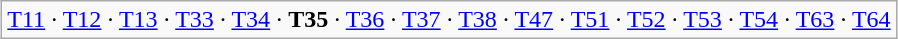<table class="wikitable" style="margin:1em auto;">
<tr>
<td><a href='#'>T11</a> · <a href='#'>T12</a> · <a href='#'>T13</a> · <a href='#'>T33</a> · <a href='#'>T34</a> · <strong>T35</strong> · <a href='#'>T36</a> · <a href='#'>T37</a> · <a href='#'>T38</a> · <a href='#'>T47</a> · <a href='#'>T51</a> · <a href='#'>T52</a> · <a href='#'>T53</a> · <a href='#'>T54</a> · <a href='#'>T63</a> · <a href='#'>T64</a></td>
</tr>
</table>
